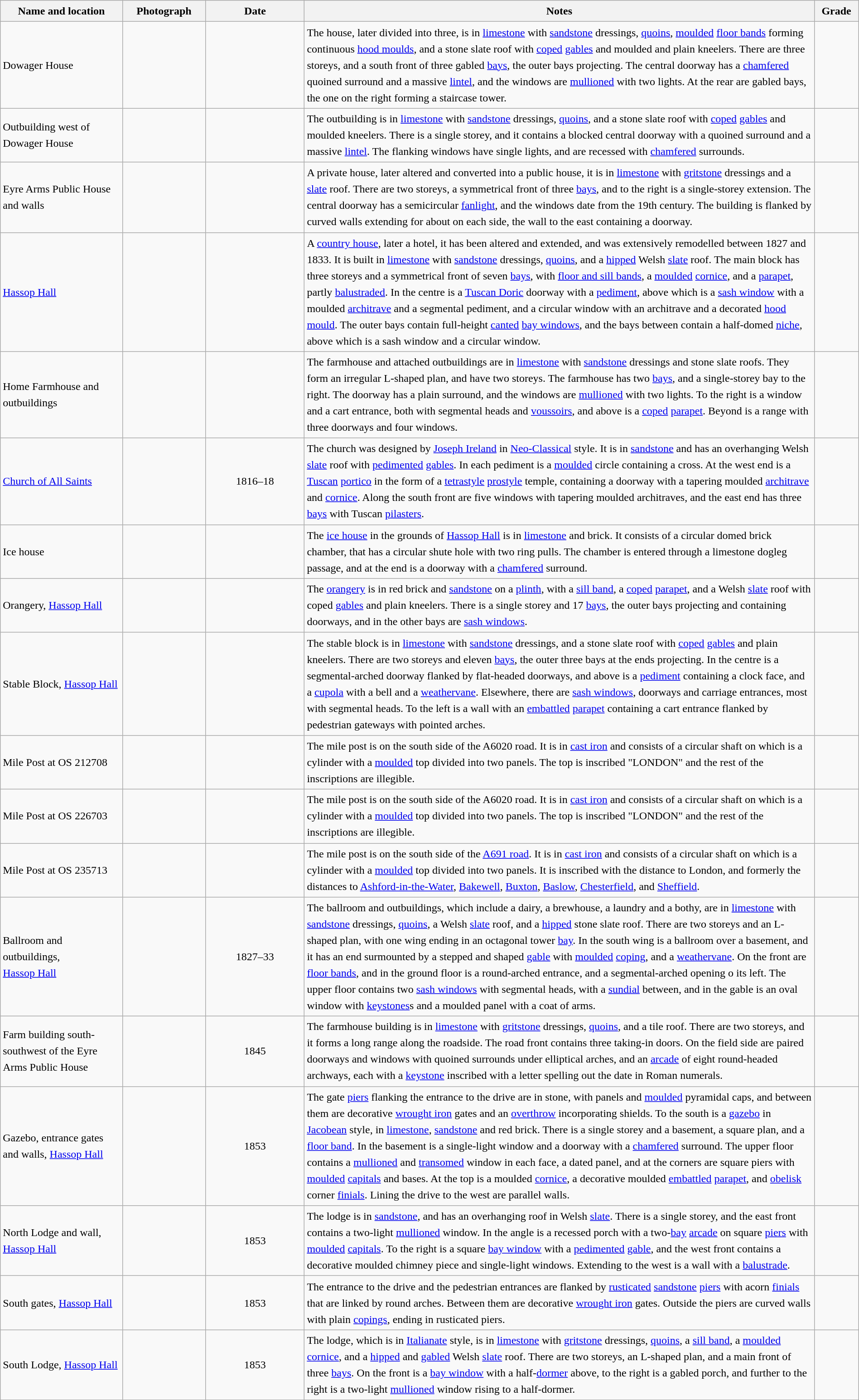<table class="wikitable sortable plainrowheaders" style="width:100%; border:0; text-align:left; line-height:150%;">
<tr>
<th scope="col"  style="width:150px">Name and location</th>
<th scope="col"  style="width:100px" class="unsortable">Photograph</th>
<th scope="col"  style="width:120px">Date</th>
<th scope="col"  style="width:650px" class="unsortable">Notes</th>
<th scope="col"  style="width:50px">Grade</th>
</tr>
<tr>
<td>Dowager House<br><small></small></td>
<td></td>
<td align="center"></td>
<td>The house, later divided into three, is in <a href='#'>limestone</a> with <a href='#'>sandstone</a> dressings, <a href='#'>quoins</a>, <a href='#'>moulded</a> <a href='#'>floor bands</a> forming continuous <a href='#'>hood moulds</a>, and a stone slate roof with <a href='#'>coped</a> <a href='#'>gables</a> and moulded and plain kneelers.  There are three storeys, and a south front of three gabled <a href='#'>bays</a>, the outer bays projecting.  The central doorway has a <a href='#'>chamfered</a> quoined surround and a massive <a href='#'>lintel</a>, and the windows are <a href='#'>mullioned</a> with two lights.  At the rear are gabled bays, the one on the right forming a staircase tower.</td>
<td align="center" ></td>
</tr>
<tr>
<td>Outbuilding west of Dowager House<br><small></small></td>
<td></td>
<td align="center"></td>
<td>The outbuilding is in <a href='#'>limestone</a> with <a href='#'>sandstone</a> dressings, <a href='#'>quoins</a>, and a stone slate roof with <a href='#'>coped</a> <a href='#'>gables</a> and moulded kneelers.  There is a single storey, and it contains a blocked central doorway with a quoined surround and a massive <a href='#'>lintel</a>.  The flanking windows have single lights, and are recessed with <a href='#'>chamfered</a> surrounds.</td>
<td align="center" ></td>
</tr>
<tr>
<td>Eyre Arms Public House and walls<br><small></small></td>
<td></td>
<td align="center"></td>
<td>A private house, later altered and converted into a public house, it is in <a href='#'>limestone</a> with <a href='#'>gritstone</a> dressings and a <a href='#'>slate</a> roof.  There are two storeys, a symmetrical front of three <a href='#'>bays</a>, and to the right is a single-storey extension.  The central doorway has a semicircular <a href='#'>fanlight</a>, and the windows date from the 19th century.  The building is flanked by curved walls extending for about  on each side, the wall to the east containing a doorway.</td>
<td align="center" ></td>
</tr>
<tr>
<td><a href='#'>Hassop Hall</a><br><small></small></td>
<td></td>
<td align="center"></td>
<td>A <a href='#'>country house</a>, later a hotel, it has been altered and extended, and was extensively remodelled between 1827 and 1833.  It is built in <a href='#'>limestone</a> with <a href='#'>sandstone</a> dressings, <a href='#'>quoins</a>, and a <a href='#'>hipped</a> Welsh <a href='#'>slate</a> roof.  The main block has three storeys and a symmetrical front of seven <a href='#'>bays</a>, with <a href='#'>floor and sill bands</a>, a <a href='#'>moulded</a> <a href='#'>cornice</a>, and a <a href='#'>parapet</a>, partly <a href='#'>balustraded</a>.  In the centre is a <a href='#'>Tuscan Doric</a> doorway with a <a href='#'>pediment</a>, above which is a <a href='#'>sash window</a> with a moulded <a href='#'>architrave</a> and a segmental pediment, and a circular window with an architrave and a decorated <a href='#'>hood mould</a>.  The outer bays contain full-height <a href='#'>canted</a> <a href='#'>bay windows</a>, and the bays between contain a half-domed <a href='#'>niche</a>, above which is a sash window and a circular window.</td>
<td align="center" ></td>
</tr>
<tr>
<td>Home Farmhouse and outbuildings<br><small></small></td>
<td></td>
<td align="center"></td>
<td>The farmhouse and attached outbuildings are in <a href='#'>limestone</a> with <a href='#'>sandstone</a> dressings and stone slate roofs.  They form an irregular L-shaped plan, and have two storeys.  The farmhouse has two <a href='#'>bays</a>, and a single-storey bay to the right.  The doorway has a plain surround, and the windows are <a href='#'>mullioned</a> with two lights.  To the right is a window and a cart entrance, both with segmental heads and <a href='#'>voussoirs</a>, and above is a <a href='#'>coped</a> <a href='#'>parapet</a>.  Beyond is a range with three doorways and four windows.</td>
<td align="center" ></td>
</tr>
<tr>
<td><a href='#'>Church of All Saints</a><br><small></small></td>
<td></td>
<td align="center">1816–18</td>
<td>The church was designed by <a href='#'>Joseph Ireland</a> in <a href='#'>Neo-Classical</a> style.  It is in <a href='#'>sandstone</a> and has an overhanging Welsh <a href='#'>slate</a> roof with <a href='#'>pedimented</a> <a href='#'>gables</a>.  In each pediment is a <a href='#'>moulded</a> circle containing a cross.  At the west end is a <a href='#'>Tuscan</a> <a href='#'>portico</a> in the form of a <a href='#'>tetrastyle</a> <a href='#'>prostyle</a> temple, containing a doorway with a tapering moulded <a href='#'>architrave</a> and <a href='#'>cornice</a>.  Along the south front are five windows with tapering moulded architraves, and the east end has three <a href='#'>bays</a> with Tuscan <a href='#'>pilasters</a>.</td>
<td align="center" ></td>
</tr>
<tr>
<td>Ice house<br><small></small></td>
<td></td>
<td align="center"></td>
<td>The <a href='#'>ice house</a> in the grounds of <a href='#'>Hassop Hall</a> is in <a href='#'>limestone</a> and brick.  It consists of a circular domed brick chamber, that has a circular shute hole with two ring pulls.  The chamber is entered through a limestone dogleg passage, and at the end is a doorway with a <a href='#'>chamfered</a> surround.</td>
<td align="center" ></td>
</tr>
<tr>
<td>Orangery, <a href='#'>Hassop Hall</a><br><small></small></td>
<td></td>
<td align="center"></td>
<td>The <a href='#'>orangery</a> is in red brick and <a href='#'>sandstone</a> on a <a href='#'>plinth</a>, with a <a href='#'>sill band</a>, a <a href='#'>coped</a> <a href='#'>parapet</a>, and a Welsh <a href='#'>slate</a> roof with coped <a href='#'>gables</a> and plain kneelers.  There is a single storey and 17 <a href='#'>bays</a>, the outer bays projecting and containing doorways, and in the other bays are <a href='#'>sash windows</a>.</td>
<td align="center" ></td>
</tr>
<tr>
<td>Stable Block, <a href='#'>Hassop Hall</a><br><small></small></td>
<td></td>
<td align="center"></td>
<td>The stable block is in <a href='#'>limestone</a> with <a href='#'>sandstone</a> dressings, and a stone slate roof with <a href='#'>coped</a> <a href='#'>gables</a> and plain kneelers.  There are two storeys and eleven <a href='#'>bays</a>, the outer three bays at the ends projecting.  In the centre is a segmental-arched doorway flanked by flat-headed doorways, and above is a <a href='#'>pediment</a> containing a clock face, and a <a href='#'>cupola</a> with a bell and a <a href='#'>weathervane</a>.  Elsewhere, there are <a href='#'>sash windows</a>, doorways and carriage entrances, most with segmental heads. To the left is a wall with an <a href='#'>embattled</a> <a href='#'>parapet</a> containing a cart entrance flanked by pedestrian gateways with pointed arches.</td>
<td align="center" ></td>
</tr>
<tr>
<td>Mile Post at OS 212708<br><small></small></td>
<td></td>
<td align="center"></td>
<td>The mile post is on the south side of the A6020 road.  It is in <a href='#'>cast iron</a> and consists of a circular shaft on which is a cylinder with a <a href='#'>moulded</a> top divided into two panels.  The top is inscribed "LONDON" and the rest of the inscriptions are illegible.</td>
<td align="center" ></td>
</tr>
<tr>
<td>Mile Post at OS 226703<br><small></small></td>
<td></td>
<td align="center"></td>
<td>The mile post is on the south side of the A6020 road.  It is in <a href='#'>cast iron</a> and consists of a circular shaft on which is a cylinder with a <a href='#'>moulded</a> top divided into two panels.  The top is inscribed "LONDON" and the rest of the inscriptions are illegible.</td>
<td align="center" ></td>
</tr>
<tr>
<td>Mile Post at OS 235713<br><small></small></td>
<td></td>
<td align="center"></td>
<td>The mile post is on the south side of the <a href='#'>A691 road</a>. It is in <a href='#'>cast iron</a> and consists of a circular shaft on which is a cylinder with a <a href='#'>moulded</a> top divided into two panels.  It is inscribed with the distance to London, and formerly the distances to <a href='#'>Ashford-in-the-Water</a>, <a href='#'>Bakewell</a>, <a href='#'>Buxton</a>, <a href='#'>Baslow</a>, <a href='#'>Chesterfield</a>, and <a href='#'>Sheffield</a>.</td>
<td align="center" ></td>
</tr>
<tr>
<td>Ballroom and outbuildings,<br><a href='#'>Hassop Hall</a><br><small></small></td>
<td></td>
<td align="center">1827–33</td>
<td>The ballroom and outbuildings, which include a dairy, a brewhouse, a laundry and a bothy, are in <a href='#'>limestone</a> with <a href='#'>sandstone</a> dressings, <a href='#'>quoins</a>, a Welsh <a href='#'>slate</a> roof, and a <a href='#'>hipped</a> stone slate roof.  There are two storeys and an L-shaped plan, with one wing ending in an octagonal tower <a href='#'>bay</a>.  In the south wing is a ballroom over a basement, and it has an end surmounted by a stepped and shaped <a href='#'>gable</a> with <a href='#'>moulded</a> <a href='#'>coping</a>, and a <a href='#'>weathervane</a>.  On the front are <a href='#'>floor bands</a>, and in the ground floor is a round-arched entrance, and a segmental-arched opening o its left.  The upper floor contains two <a href='#'>sash windows</a> with segmental heads, with a <a href='#'>sundial</a> between, and in the gable is an oval window with <a href='#'>keystones</a>s and a moulded panel with a coat of arms.</td>
<td align="center" ></td>
</tr>
<tr>
<td>Farm building south-southwest of the Eyre Arms Public House <br><small></small></td>
<td></td>
<td align="center">1845</td>
<td>The farmhouse building is in <a href='#'>limestone</a> with <a href='#'>gritstone</a> dressings, <a href='#'>quoins</a>, and a tile roof.  There are two storeys, and it forms a long range along the roadside.  The road front contains three taking-in doors.  On the field side are paired doorways and windows with quoined surrounds under elliptical arches, and an <a href='#'>arcade</a> of eight round-headed archways, each with a <a href='#'>keystone</a> inscribed with a letter spelling out the date in Roman numerals.</td>
<td align="center" ></td>
</tr>
<tr>
<td>Gazebo, entrance gates and walls, <a href='#'>Hassop Hall</a><br><small></small></td>
<td></td>
<td align="center">1853</td>
<td>The gate <a href='#'>piers</a> flanking the entrance to the drive are in stone, with panels and <a href='#'>moulded</a> pyramidal caps, and between them are decorative <a href='#'>wrought iron</a> gates and an <a href='#'>overthrow</a> incorporating shields.  To the south is a <a href='#'>gazebo</a> in <a href='#'>Jacobean</a> style, in <a href='#'>limestone</a>, <a href='#'>sandstone</a> and red brick.  There is a single storey and a basement, a square plan, and a <a href='#'>floor band</a>.  In the basement is a single-light window and a doorway with a <a href='#'>chamfered</a> surround.  The upper floor contains a <a href='#'>mullioned</a> and <a href='#'>transomed</a> window in each face, a dated panel, and at the corners are square piers with <a href='#'>moulded</a> <a href='#'>capitals</a> and bases. At the top is a moulded <a href='#'>cornice</a>, a decorative moulded <a href='#'>embattled</a> <a href='#'>parapet</a>, and <a href='#'>obelisk</a> corner <a href='#'>finials</a>.  Lining the drive to the west are parallel walls.</td>
<td align="center" ></td>
</tr>
<tr>
<td>North Lodge and wall,<br><a href='#'>Hassop Hall</a><br><small></small></td>
<td></td>
<td align="center">1853</td>
<td>The lodge is in <a href='#'>sandstone</a>, and has an overhanging roof in Welsh <a href='#'>slate</a>.  There is a single storey, and the east front contains a two-light <a href='#'>mullioned</a> window.  In the angle is a recessed porch with a two-<a href='#'>bay</a> <a href='#'>arcade</a> on square <a href='#'>piers</a> with <a href='#'>moulded</a> <a href='#'>capitals</a>.  To the right is a square <a href='#'>bay window</a> with a <a href='#'>pedimented</a> <a href='#'>gable</a>, and the west front contains a decorative moulded chimney piece and single-light windows.  Extending to the west is a wall with a <a href='#'>balustrade</a>.</td>
<td align="center" ></td>
</tr>
<tr>
<td>South gates, <a href='#'>Hassop Hall</a><br><small></small></td>
<td></td>
<td align="center">1853</td>
<td>The entrance to the drive and the pedestrian entrances are flanked by <a href='#'>rusticated</a> <a href='#'>sandstone</a> <a href='#'>piers</a> with acorn <a href='#'>finials</a> that are linked by round arches.  Between them are decorative <a href='#'>wrought iron</a> gates.  Outside the piers are curved walls with plain <a href='#'>copings</a>, ending in rusticated piers.</td>
<td align="center" ></td>
</tr>
<tr>
<td>South Lodge, <a href='#'>Hassop Hall</a><br><small></small></td>
<td></td>
<td align="center">1853</td>
<td>The lodge, which is in <a href='#'>Italianate</a> style, is in <a href='#'>limestone</a> with <a href='#'>gritstone</a> dressings, <a href='#'>quoins</a>, a <a href='#'>sill band</a>, a <a href='#'>moulded</a> <a href='#'>cornice</a>, and a <a href='#'>hipped</a> and <a href='#'>gabled</a> Welsh <a href='#'>slate</a> roof.  There are two storeys, an L-shaped plan, and a main front of three <a href='#'>bays</a>.  On the front is a <a href='#'>bay window</a> with a half-<a href='#'>dormer</a> above, to the right is a gabled porch, and further to the right is a two-light <a href='#'>mullioned</a> window rising to a half-dormer.</td>
<td align="center" ></td>
</tr>
<tr>
</tr>
</table>
